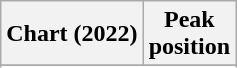<table class="wikitable sortable plainrowheaders" style="text-align:center">
<tr>
<th scope="col">Chart (2022)</th>
<th scope="col">Peak<br>position</th>
</tr>
<tr>
</tr>
<tr>
</tr>
</table>
